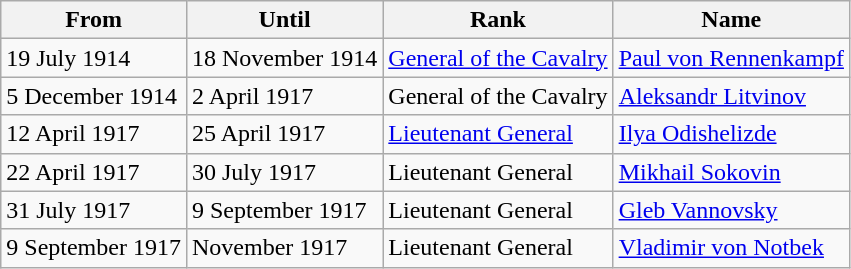<table class="wikitable">
<tr>
<th>From</th>
<th>Until</th>
<th>Rank</th>
<th>Name</th>
</tr>
<tr>
<td>19 July 1914</td>
<td>18 November 1914</td>
<td><a href='#'>General of the Cavalry</a></td>
<td><a href='#'>Paul von Rennenkampf</a></td>
</tr>
<tr>
<td>5 December 1914</td>
<td>2 April 1917</td>
<td>General of the Cavalry</td>
<td><a href='#'>Aleksandr Litvinov</a></td>
</tr>
<tr>
<td>12 April 1917</td>
<td>25 April 1917</td>
<td><a href='#'>Lieutenant General</a></td>
<td><a href='#'>Ilya Odishelizde</a></td>
</tr>
<tr>
<td>22 April 1917</td>
<td>30 July 1917</td>
<td>Lieutenant General</td>
<td><a href='#'>Mikhail Sokovin</a></td>
</tr>
<tr>
<td>31 July 1917</td>
<td>9 September 1917</td>
<td>Lieutenant General</td>
<td><a href='#'>Gleb Vannovsky</a></td>
</tr>
<tr>
<td>9 September 1917</td>
<td>November 1917</td>
<td>Lieutenant General</td>
<td><a href='#'>Vladimir von Notbek</a></td>
</tr>
</table>
